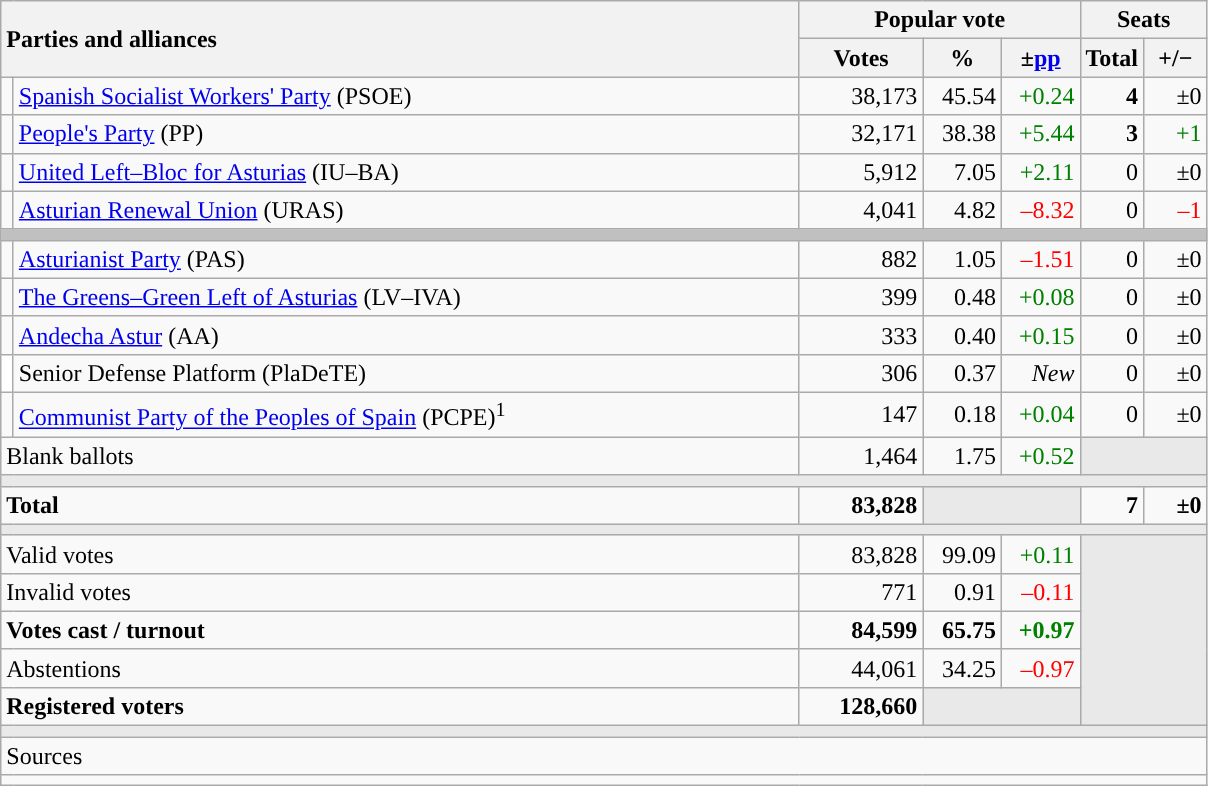<table class="wikitable" style="text-align:right;">
<tr>
<th style="text-align:left;" rowspan="2" colspan="2" width="525">Parties and alliances</th>
<th colspan="3">Popular vote</th>
<th colspan="2">Seats</th>
</tr>
<tr>
<th width="75">Votes</th>
<th width="45">%</th>
<th width="45">±<a href='#'>pp</a></th>
<th width="35">Total</th>
<th width="35">+/−</th>
</tr>
<tr>
<td width="1" style="color:inherit;background:"></td>
<td align="left"><a href='#'>Spanish Socialist Workers' Party</a> (PSOE)</td>
<td>38,173</td>
<td>45.54</td>
<td style="color:green;">+0.24</td>
<td><strong>4</strong></td>
<td>±0</td>
</tr>
<tr>
<td style="color:inherit;background:"></td>
<td align="left"><a href='#'>People's Party</a> (PP)</td>
<td>32,171</td>
<td>38.38</td>
<td style="color:green;">+5.44</td>
<td><strong>3</strong></td>
<td style="color:green;">+1</td>
</tr>
<tr>
<td style="color:inherit;background:"></td>
<td align="left"><a href='#'>United Left–Bloc for Asturias</a> (IU–BA)</td>
<td>5,912</td>
<td>7.05</td>
<td style="color:green;">+2.11</td>
<td>0</td>
<td>±0</td>
</tr>
<tr>
<td style="color:inherit;background:"></td>
<td align="left"><a href='#'>Asturian Renewal Union</a> (URAS)</td>
<td>4,041</td>
<td>4.82</td>
<td style="color:red;">–8.32</td>
<td>0</td>
<td style="color:red;">–1</td>
</tr>
<tr>
<td colspan="7" bgcolor="#C0C0C0"></td>
</tr>
<tr>
<td style="color:inherit;background:"></td>
<td align="left"><a href='#'>Asturianist Party</a> (PAS)</td>
<td>882</td>
<td>1.05</td>
<td style="color:red;">–1.51</td>
<td>0</td>
<td>±0</td>
</tr>
<tr>
<td style="color:inherit;background:"></td>
<td align="left"><a href='#'>The Greens–Green Left of Asturias</a> (LV–IVA)</td>
<td>399</td>
<td>0.48</td>
<td style="color:green;">+0.08</td>
<td>0</td>
<td>±0</td>
</tr>
<tr>
<td style="color:inherit;background:"></td>
<td align="left"><a href='#'>Andecha Astur</a> (AA)</td>
<td>333</td>
<td>0.40</td>
<td style="color:green;">+0.15</td>
<td>0</td>
<td>±0</td>
</tr>
<tr>
<td bgcolor="white"></td>
<td align="left">Senior Defense Platform (PlaDeTE)</td>
<td>306</td>
<td>0.37</td>
<td><em>New</em></td>
<td>0</td>
<td>±0</td>
</tr>
<tr>
<td style="color:inherit;background:"></td>
<td align="left"><a href='#'>Communist Party of the Peoples of Spain</a> (PCPE)<sup>1</sup></td>
<td>147</td>
<td>0.18</td>
<td style="color:green;">+0.04</td>
<td>0</td>
<td>±0</td>
</tr>
<tr>
<td align="left" colspan="2">Blank ballots</td>
<td>1,464</td>
<td>1.75</td>
<td style="color:green;">+0.52</td>
<td bgcolor="#E9E9E9" colspan="2"></td>
</tr>
<tr>
<td colspan="7" bgcolor="#E9E9E9"></td>
</tr>
<tr style="font-weight:bold;">
<td align="left" colspan="2">Total</td>
<td>83,828</td>
<td bgcolor="#E9E9E9" colspan="2"></td>
<td>7</td>
<td>±0</td>
</tr>
<tr>
<td colspan="7" bgcolor="#E9E9E9"></td>
</tr>
<tr>
<td align="left" colspan="2">Valid votes</td>
<td>83,828</td>
<td>99.09</td>
<td style="color:green;">+0.11</td>
<td bgcolor="#E9E9E9" colspan="2" rowspan="5"></td>
</tr>
<tr>
<td align="left" colspan="2">Invalid votes</td>
<td>771</td>
<td>0.91</td>
<td style="color:red;">–0.11</td>
</tr>
<tr style="font-weight:bold;">
<td align="left" colspan="2">Votes cast / turnout</td>
<td>84,599</td>
<td>65.75</td>
<td style="color:green;">+0.97</td>
</tr>
<tr>
<td align="left" colspan="2">Abstentions</td>
<td>44,061</td>
<td>34.25</td>
<td style="color:red;">–0.97</td>
</tr>
<tr style="font-weight:bold;">
<td align="left" colspan="2">Registered voters</td>
<td>128,660</td>
<td bgcolor="#E9E9E9" colspan="2"></td>
</tr>
<tr>
<td colspan="7" bgcolor="#E9E9E9"></td>
</tr>
<tr>
<td align="left" colspan="7">Sources</td>
</tr>
<tr>
<td colspan="7" style="text-align:left; max-width:790px;"></td>
</tr>
</table>
